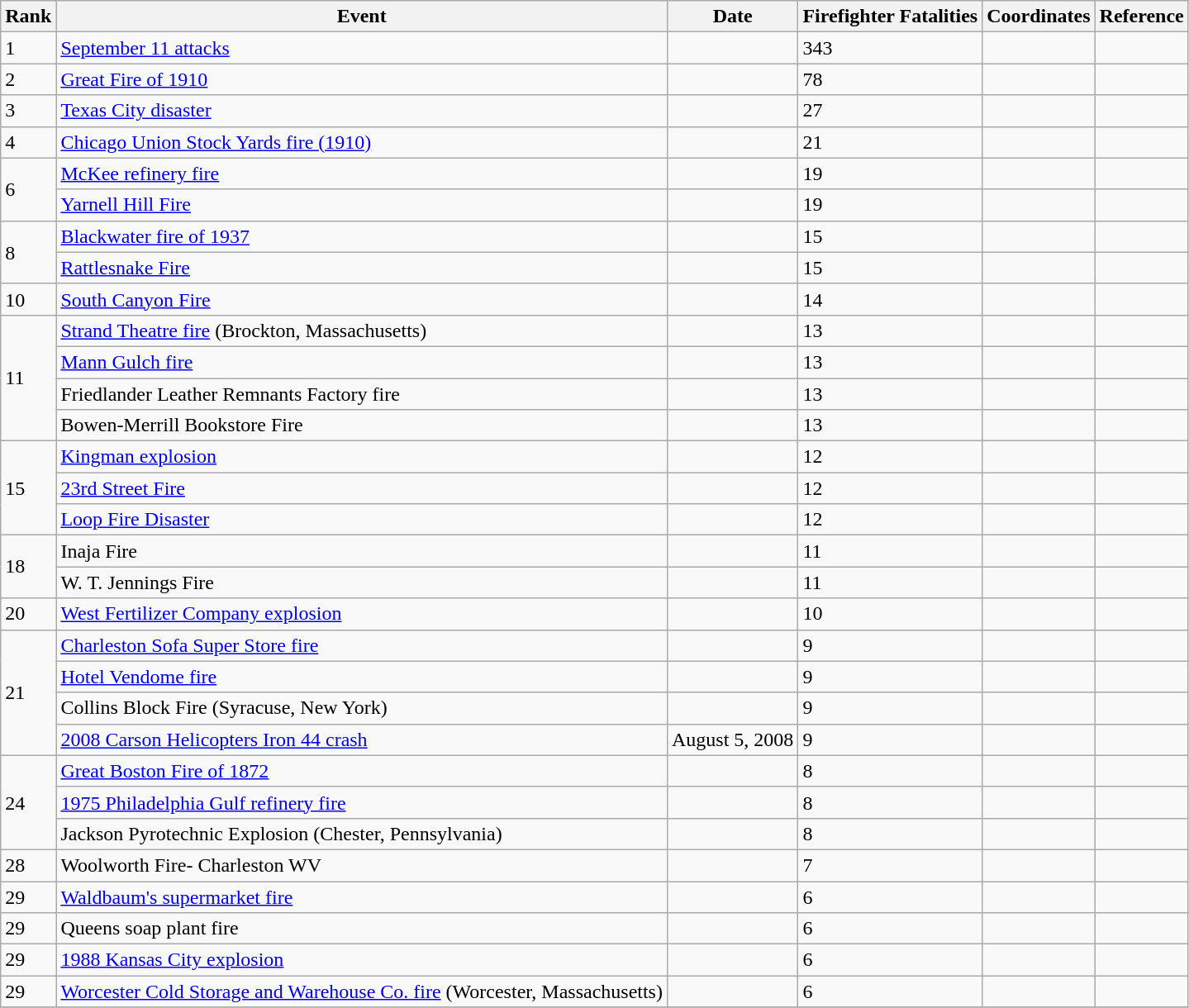<table class="wikitable sortable">
<tr>
<th data-sort-type="number">Rank</th>
<th>Event</th>
<th>Date</th>
<th data-sort-type="number">Firefighter Fatalities</th>
<th>Coordinates</th>
<th>Reference</th>
</tr>
<tr>
<td>1</td>
<td><a href='#'>September 11 attacks</a></td>
<td></td>
<td>343</td>
<td></td>
<td></td>
</tr>
<tr>
<td>2</td>
<td><a href='#'>Great Fire of 1910</a></td>
<td></td>
<td>78</td>
<td></td>
<td></td>
</tr>
<tr>
<td>3</td>
<td><a href='#'>Texas City disaster</a></td>
<td></td>
<td>27</td>
<td></td>
<td></td>
</tr>
<tr>
<td>4</td>
<td><a href='#'>Chicago Union Stock Yards fire (1910)</a></td>
<td></td>
<td>21</td>
<td></td>
<td></td>
</tr>
<tr>
<td rowspan=2>6</td>
<td><a href='#'>McKee refinery fire</a></td>
<td></td>
<td>19</td>
<td></td>
<td></td>
</tr>
<tr>
<td><a href='#'>Yarnell Hill Fire</a></td>
<td></td>
<td>19</td>
<td></td>
<td></td>
</tr>
<tr>
<td rowspan=2>8</td>
<td><a href='#'>Blackwater fire of 1937</a></td>
<td></td>
<td>15</td>
<td></td>
<td></td>
</tr>
<tr>
<td><a href='#'>Rattlesnake Fire</a></td>
<td></td>
<td>15</td>
<td></td>
<td></td>
</tr>
<tr>
<td>10</td>
<td><a href='#'>South Canyon Fire</a></td>
<td></td>
<td>14</td>
<td></td>
<td></td>
</tr>
<tr>
<td rowspan=4>11</td>
<td><a href='#'>Strand Theatre fire</a> (Brockton, Massachusetts)</td>
<td></td>
<td>13</td>
<td></td>
<td></td>
</tr>
<tr>
<td><a href='#'>Mann Gulch fire</a></td>
<td></td>
<td>13</td>
<td></td>
<td></td>
</tr>
<tr>
<td>Friedlander Leather Remnants Factory fire</td>
<td></td>
<td>13</td>
<td></td>
<td></td>
</tr>
<tr>
<td>Bowen-Merrill Bookstore Fire</td>
<td></td>
<td>13</td>
<td></td>
<td></td>
</tr>
<tr>
<td rowspan=3>15</td>
<td><a href='#'>Kingman explosion</a></td>
<td></td>
<td>12</td>
<td></td>
<td></td>
</tr>
<tr>
<td><a href='#'>23rd Street Fire</a></td>
<td></td>
<td>12</td>
<td></td>
<td></td>
</tr>
<tr>
<td><a href='#'>Loop Fire Disaster</a></td>
<td></td>
<td>12</td>
<td> </td>
<td></td>
</tr>
<tr>
<td rowspan=2>18</td>
<td>Inaja Fire</td>
<td></td>
<td>11</td>
<td></td>
<td></td>
</tr>
<tr>
<td>W. T. Jennings Fire</td>
<td></td>
<td>11</td>
<td></td>
<td></td>
</tr>
<tr>
<td>20</td>
<td><a href='#'>West Fertilizer Company explosion</a></td>
<td></td>
<td>10</td>
<td></td>
<td></td>
</tr>
<tr>
<td rowspan=4>21</td>
<td><a href='#'>Charleston Sofa Super Store fire</a></td>
<td></td>
<td>9</td>
<td></td>
<td></td>
</tr>
<tr>
<td><a href='#'>Hotel Vendome fire</a></td>
<td></td>
<td>9</td>
<td></td>
<td></td>
</tr>
<tr>
<td>Collins Block Fire (Syracuse, New York)</td>
<td></td>
<td>9</td>
<td></td>
<td></td>
</tr>
<tr>
<td><a href='#'>2008 Carson Helicopters Iron 44 crash</a></td>
<td>August 5, 2008</td>
<td>9</td>
<td></td>
<td></td>
</tr>
<tr>
<td rowspan="3">24</td>
<td><a href='#'>Great Boston Fire of 1872</a></td>
<td></td>
<td>8</td>
<td></td>
<td></td>
</tr>
<tr>
<td><a href='#'>1975 Philadelphia Gulf refinery fire</a></td>
<td></td>
<td>8</td>
<td></td>
<td></td>
</tr>
<tr>
<td>Jackson Pyrotechnic Explosion (Chester, Pennsylvania)</td>
<td></td>
<td>8</td>
<td></td>
<td></td>
</tr>
<tr>
<td>28</td>
<td>Woolworth Fire- Charleston WV</td>
<td></td>
<td>7</td>
<td></td>
<td></td>
</tr>
<tr>
<td>29</td>
<td><a href='#'>Waldbaum's supermarket fire</a></td>
<td></td>
<td>6</td>
<td></td>
<td></td>
</tr>
<tr>
<td>29</td>
<td>Queens soap plant fire</td>
<td></td>
<td>6</td>
<td></td>
<td></td>
</tr>
<tr>
<td>29</td>
<td><a href='#'>1988 Kansas City explosion</a></td>
<td></td>
<td>6</td>
<td></td>
<td></td>
</tr>
<tr>
<td>29</td>
<td><a href='#'>Worcester Cold Storage and Warehouse Co. fire</a> (Worcester, Massachusetts)</td>
<td></td>
<td>6</td>
<td></td>
<td></td>
</tr>
<tr>
</tr>
</table>
